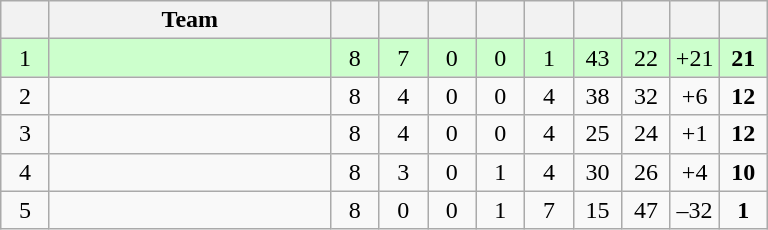<table class="wikitable" style="text-align: center; font-size: 100%;">
<tr>
<th width="25"></th>
<th width="180">Team</th>
<th width="25"></th>
<th width="25"></th>
<th width="25"></th>
<th width="25"></th>
<th width="25"></th>
<th width="25"></th>
<th width="25"></th>
<th width="25"></th>
<th width="25"></th>
</tr>
<tr style="background-color: #ccffcc;">
<td>1</td>
<td align=left></td>
<td>8</td>
<td>7</td>
<td>0</td>
<td>0</td>
<td>1</td>
<td>43</td>
<td>22</td>
<td>+21</td>
<td><strong>21</strong></td>
</tr>
<tr>
<td>2</td>
<td align=left></td>
<td>8</td>
<td>4</td>
<td>0</td>
<td>0</td>
<td>4</td>
<td>38</td>
<td>32</td>
<td>+6</td>
<td><strong>12</strong></td>
</tr>
<tr>
<td>3</td>
<td align=left></td>
<td>8</td>
<td>4</td>
<td>0</td>
<td>0</td>
<td>4</td>
<td>25</td>
<td>24</td>
<td>+1</td>
<td><strong>12</strong></td>
</tr>
<tr>
<td>4</td>
<td align=left></td>
<td>8</td>
<td>3</td>
<td>0</td>
<td>1</td>
<td>4</td>
<td>30</td>
<td>26</td>
<td>+4</td>
<td><strong>10</strong></td>
</tr>
<tr>
<td>5</td>
<td align=left></td>
<td>8</td>
<td>0</td>
<td>0</td>
<td>1</td>
<td>7</td>
<td>15</td>
<td>47</td>
<td>–32</td>
<td><strong>1</strong></td>
</tr>
</table>
